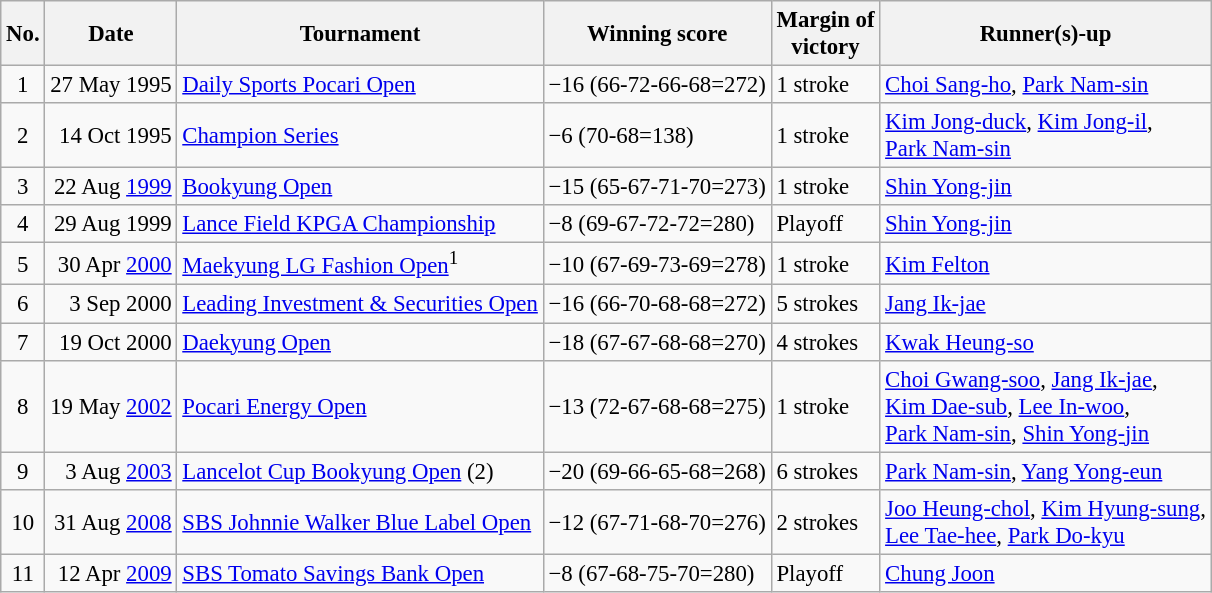<table class="wikitable" style="font-size:95%;">
<tr>
<th>No.</th>
<th>Date</th>
<th>Tournament</th>
<th>Winning score</th>
<th>Margin of<br>victory</th>
<th>Runner(s)-up</th>
</tr>
<tr>
<td align=center>1</td>
<td align=right>27 May 1995</td>
<td><a href='#'>Daily Sports Pocari Open</a></td>
<td>−16 (66-72-66-68=272)</td>
<td>1 stroke</td>
<td> <a href='#'>Choi Sang-ho</a>,  <a href='#'>Park Nam-sin</a></td>
</tr>
<tr>
<td align=center>2</td>
<td align=right>14 Oct 1995</td>
<td><a href='#'>Champion Series</a></td>
<td>−6 (70-68=138)</td>
<td>1 stroke</td>
<td> <a href='#'>Kim Jong-duck</a>,  <a href='#'>Kim Jong-il</a>,<br> <a href='#'>Park Nam-sin</a></td>
</tr>
<tr>
<td align=center>3</td>
<td align=right>22 Aug <a href='#'>1999</a></td>
<td><a href='#'>Bookyung Open</a></td>
<td>−15 (65-67-71-70=273)</td>
<td>1 stroke</td>
<td> <a href='#'>Shin Yong-jin</a></td>
</tr>
<tr>
<td align=center>4</td>
<td align=right>29 Aug 1999</td>
<td><a href='#'>Lance Field KPGA Championship</a></td>
<td>−8 (69-67-72-72=280)</td>
<td>Playoff</td>
<td> <a href='#'>Shin Yong-jin</a></td>
</tr>
<tr>
<td align=center>5</td>
<td align=right>30 Apr <a href='#'>2000</a></td>
<td><a href='#'>Maekyung LG Fashion Open</a><sup>1</sup></td>
<td>−10 (67-69-73-69=278)</td>
<td>1 stroke</td>
<td> <a href='#'>Kim Felton</a></td>
</tr>
<tr>
<td align=center>6</td>
<td align=right>3 Sep 2000</td>
<td><a href='#'>Leading Investment & Securities Open</a></td>
<td>−16 (66-70-68-68=272)</td>
<td>5 strokes</td>
<td> <a href='#'>Jang Ik-jae</a></td>
</tr>
<tr>
<td align=center>7</td>
<td align=right>19 Oct 2000</td>
<td><a href='#'>Daekyung Open</a></td>
<td>−18 (67-67-68-68=270)</td>
<td>4 strokes</td>
<td> <a href='#'>Kwak Heung-so</a></td>
</tr>
<tr>
<td align=center>8</td>
<td align=right>19 May <a href='#'>2002</a></td>
<td><a href='#'>Pocari Energy Open</a></td>
<td>−13 (72-67-68-68=275)</td>
<td>1 stroke</td>
<td> <a href='#'>Choi Gwang-soo</a>,  <a href='#'>Jang Ik-jae</a>,<br> <a href='#'>Kim Dae-sub</a>,  <a href='#'>Lee In-woo</a>,<br> <a href='#'>Park Nam-sin</a>,  <a href='#'>Shin Yong-jin</a></td>
</tr>
<tr>
<td align=center>9</td>
<td align=right>3 Aug <a href='#'>2003</a></td>
<td><a href='#'>Lancelot Cup Bookyung Open</a> (2)</td>
<td>−20 (69-66-65-68=268)</td>
<td>6 strokes</td>
<td> <a href='#'>Park Nam-sin</a>,  <a href='#'>Yang Yong-eun</a></td>
</tr>
<tr>
<td align=center>10</td>
<td align=right>31 Aug <a href='#'>2008</a></td>
<td><a href='#'>SBS Johnnie Walker Blue Label Open</a></td>
<td>−12 (67-71-68-70=276)</td>
<td>2 strokes</td>
<td> <a href='#'>Joo Heung-chol</a>,  <a href='#'>Kim Hyung-sung</a>,<br> <a href='#'>Lee Tae-hee</a>,  <a href='#'>Park Do-kyu</a></td>
</tr>
<tr>
<td align=center>11</td>
<td align=right>12 Apr <a href='#'>2009</a></td>
<td><a href='#'>SBS Tomato Savings Bank Open</a></td>
<td>−8 (67-68-75-70=280)</td>
<td>Playoff</td>
<td> <a href='#'>Chung Joon</a></td>
</tr>
</table>
